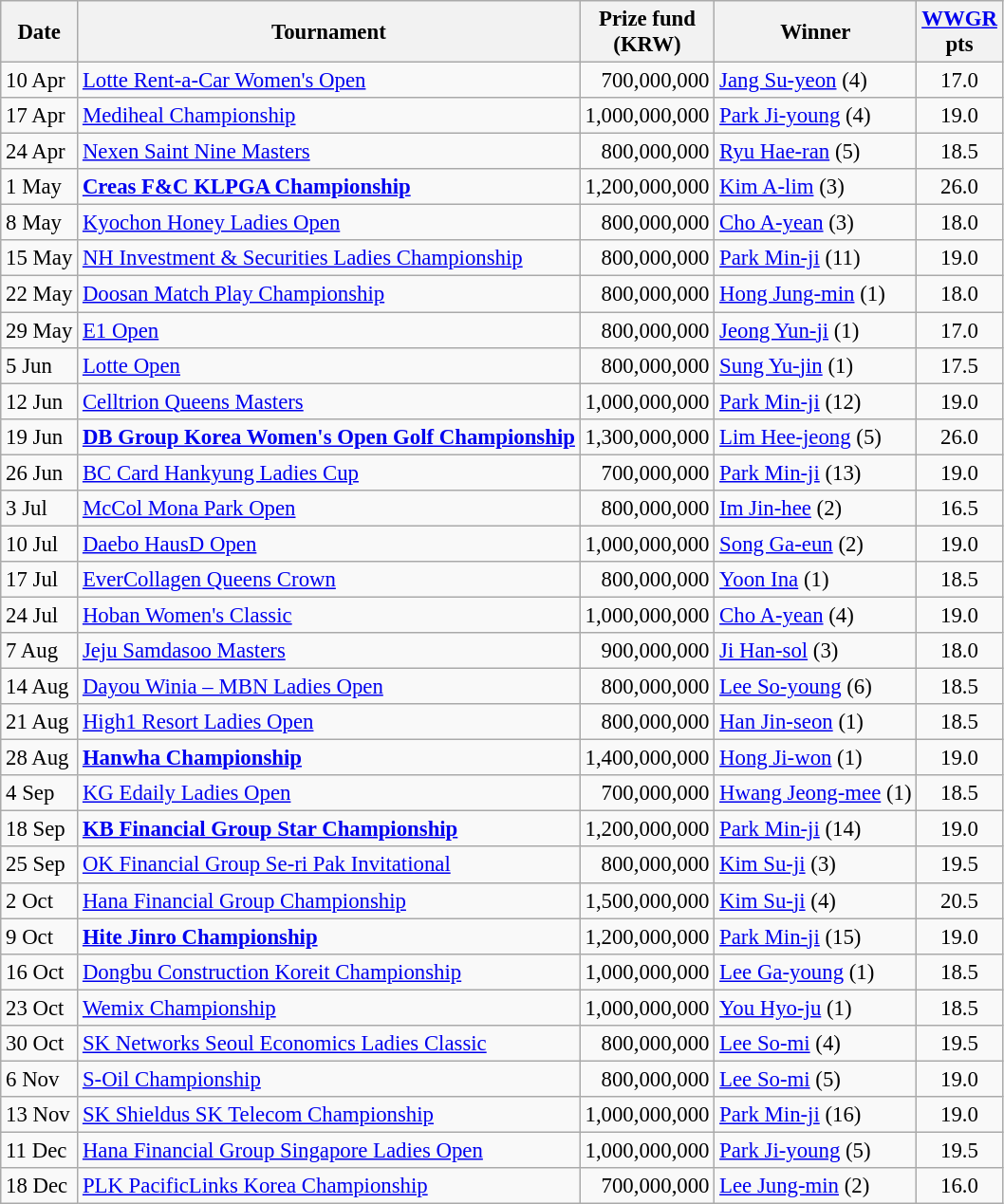<table class="wikitable sortable" style="font-size:95%;">
<tr>
<th>Date</th>
<th>Tournament</th>
<th>Prize fund<br>(KRW)</th>
<th>Winner</th>
<th><a href='#'>WWGR</a><br>pts</th>
</tr>
<tr>
<td>10 Apr</td>
<td><a href='#'>Lotte Rent-a-Car Women's Open</a></td>
<td align=right>700,000,000</td>
<td> <a href='#'>Jang Su-yeon</a> (4)</td>
<td align=center>17.0</td>
</tr>
<tr>
<td>17 Apr</td>
<td><a href='#'>Mediheal Championship</a></td>
<td align=right>1,000,000,000</td>
<td> <a href='#'>Park Ji-young</a> (4)</td>
<td align=center>19.0</td>
</tr>
<tr>
<td>24 Apr</td>
<td><a href='#'>Nexen Saint Nine Masters</a></td>
<td align=right>800,000,000</td>
<td> <a href='#'>Ryu Hae-ran</a> (5)</td>
<td align=center>18.5</td>
</tr>
<tr>
<td>1 May</td>
<td><strong><a href='#'>Creas F&C KLPGA Championship</a></strong></td>
<td align=right>1,200,000,000</td>
<td> <a href='#'>Kim A-lim</a> (3)</td>
<td align=center>26.0</td>
</tr>
<tr>
<td>8 May</td>
<td><a href='#'>Kyochon Honey Ladies Open</a></td>
<td align=right>800,000,000</td>
<td> <a href='#'>Cho A-yean</a> (3)</td>
<td align=center>18.0</td>
</tr>
<tr>
<td>15 May</td>
<td><a href='#'>NH Investment & Securities Ladies Championship</a></td>
<td align=right>800,000,000</td>
<td> <a href='#'>Park Min-ji</a> (11)</td>
<td align=center>19.0</td>
</tr>
<tr>
<td>22 May</td>
<td><a href='#'>Doosan Match Play Championship</a></td>
<td align=right>800,000,000</td>
<td> <a href='#'>Hong Jung-min</a> (1)</td>
<td align=center>18.0</td>
</tr>
<tr>
<td>29 May</td>
<td><a href='#'>E1 Open</a></td>
<td align=right>800,000,000</td>
<td> <a href='#'>Jeong Yun-ji</a> (1)</td>
<td align=center>17.0</td>
</tr>
<tr>
<td>5 Jun</td>
<td><a href='#'>Lotte Open</a></td>
<td align=right>800,000,000</td>
<td> <a href='#'>Sung Yu-jin</a> (1)</td>
<td align=center>17.5</td>
</tr>
<tr>
<td>12 Jun</td>
<td><a href='#'>Celltrion Queens Masters</a></td>
<td align=right>1,000,000,000</td>
<td> <a href='#'>Park Min-ji</a> (12)</td>
<td align=center>19.0</td>
</tr>
<tr>
<td>19 Jun</td>
<td><strong><a href='#'>DB Group Korea Women's Open Golf Championship</a></strong></td>
<td align=right>1,300,000,000</td>
<td> <a href='#'>Lim Hee-jeong</a> (5)</td>
<td align=center>26.0</td>
</tr>
<tr>
<td>26 Jun</td>
<td><a href='#'>BC Card Hankyung Ladies Cup</a></td>
<td align=right>700,000,000</td>
<td> <a href='#'>Park Min-ji</a> (13)</td>
<td align=center>19.0</td>
</tr>
<tr>
<td>3 Jul</td>
<td><a href='#'>McCol Mona Park Open</a></td>
<td align=right>800,000,000</td>
<td> <a href='#'>Im Jin-hee</a> (2)</td>
<td align=center>16.5</td>
</tr>
<tr>
<td>10 Jul</td>
<td><a href='#'>Daebo HausD Open</a></td>
<td align=right>1,000,000,000</td>
<td> <a href='#'>Song Ga-eun</a> (2)</td>
<td align=center>19.0</td>
</tr>
<tr>
<td>17 Jul</td>
<td><a href='#'>EverCollagen Queens Crown</a></td>
<td align=right>800,000,000</td>
<td> <a href='#'>Yoon Ina</a> (1)</td>
<td align=center>18.5</td>
</tr>
<tr>
<td>24 Jul</td>
<td><a href='#'>Hoban Women's Classic</a></td>
<td align=right>1,000,000,000</td>
<td> <a href='#'>Cho A-yean</a> (4)</td>
<td align=center>19.0</td>
</tr>
<tr>
<td>7 Aug</td>
<td><a href='#'>Jeju Samdasoo Masters</a></td>
<td align=right>900,000,000</td>
<td> <a href='#'>Ji Han-sol</a> (3)</td>
<td align=center>18.0</td>
</tr>
<tr>
<td>14 Aug</td>
<td><a href='#'>Dayou Winia – MBN Ladies Open</a></td>
<td align=right>800,000,000</td>
<td> <a href='#'>Lee So-young</a> (6)</td>
<td align=center>18.5</td>
</tr>
<tr>
<td>21 Aug</td>
<td><a href='#'>High1 Resort Ladies Open</a></td>
<td align=right>800,000,000</td>
<td> <a href='#'>Han Jin-seon</a> (1)</td>
<td align=center>18.5</td>
</tr>
<tr>
<td>28 Aug</td>
<td><strong><a href='#'>Hanwha Championship</a></strong></td>
<td align=right>1,400,000,000</td>
<td> <a href='#'>Hong Ji-won</a> (1)</td>
<td align=center>19.0</td>
</tr>
<tr>
<td>4 Sep</td>
<td><a href='#'>KG Edaily Ladies Open</a></td>
<td align=right>700,000,000</td>
<td> <a href='#'>Hwang Jeong-mee</a> (1)</td>
<td align=center>18.5</td>
</tr>
<tr>
<td>18 Sep</td>
<td><strong><a href='#'>KB Financial Group Star Championship</a></strong></td>
<td align=right>1,200,000,000</td>
<td> <a href='#'>Park Min-ji</a> (14)</td>
<td align=center>19.0</td>
</tr>
<tr>
<td>25 Sep</td>
<td><a href='#'>OK Financial Group Se-ri Pak Invitational</a></td>
<td align=right>800,000,000</td>
<td> <a href='#'>Kim Su-ji</a> (3)</td>
<td align=center>19.5</td>
</tr>
<tr>
<td>2 Oct</td>
<td><a href='#'>Hana Financial Group Championship</a></td>
<td align=right>1,500,000,000</td>
<td> <a href='#'>Kim Su-ji</a> (4)</td>
<td align=center>20.5</td>
</tr>
<tr>
<td>9 Oct</td>
<td><strong><a href='#'>Hite Jinro Championship</a></strong></td>
<td align=right>1,200,000,000</td>
<td> <a href='#'>Park Min-ji</a> (15)</td>
<td align=center>19.0</td>
</tr>
<tr>
<td>16 Oct</td>
<td><a href='#'>Dongbu Construction Koreit Championship</a></td>
<td align=right>1,000,000,000</td>
<td> <a href='#'>Lee Ga-young</a> (1)</td>
<td align=center>18.5</td>
</tr>
<tr>
<td>23 Oct</td>
<td><a href='#'>Wemix Championship</a></td>
<td align=right>1,000,000,000</td>
<td>  <a href='#'>You Hyo-ju</a> (1)</td>
<td align=center>18.5</td>
</tr>
<tr>
<td>30 Oct</td>
<td><a href='#'>SK Networks Seoul Economics Ladies Classic</a></td>
<td align=right>800,000,000</td>
<td> <a href='#'>Lee So-mi</a> (4)</td>
<td align=center>19.5</td>
</tr>
<tr>
<td>6 Nov</td>
<td><a href='#'>S-Oil Championship</a></td>
<td align=right>800,000,000</td>
<td> <a href='#'>Lee So-mi</a> (5)</td>
<td align=center>19.0</td>
</tr>
<tr>
<td>13 Nov</td>
<td><a href='#'>SK Shieldus SK Telecom Championship</a></td>
<td align=right>1,000,000,000</td>
<td> <a href='#'>Park Min-ji</a> (16)</td>
<td align=center>19.0</td>
</tr>
<tr>
<td>11 Dec</td>
<td><a href='#'>Hana Financial Group Singapore Ladies Open</a></td>
<td align=right>1,000,000,000</td>
<td> <a href='#'>Park Ji-young</a> (5)</td>
<td align=center>19.5</td>
</tr>
<tr>
<td>18 Dec</td>
<td><a href='#'>PLK PacificLinks Korea Championship</a></td>
<td align=right>700,000,000</td>
<td> <a href='#'>Lee Jung-min</a> (2)</td>
<td align=center>16.0</td>
</tr>
</table>
